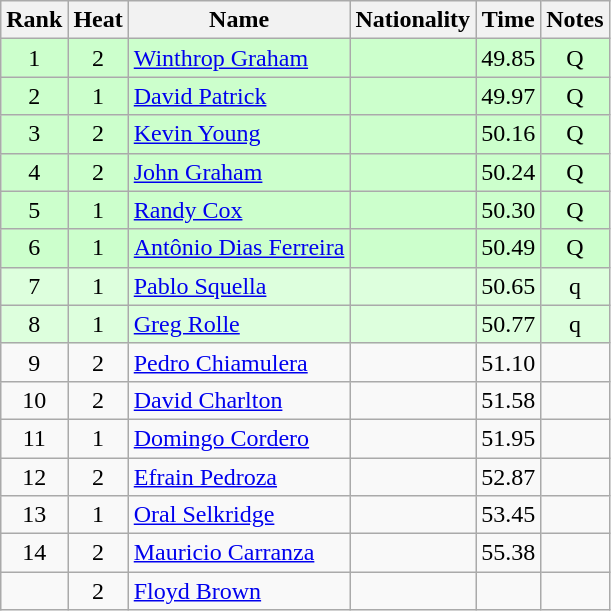<table class="wikitable sortable" style="text-align:center">
<tr>
<th>Rank</th>
<th>Heat</th>
<th>Name</th>
<th>Nationality</th>
<th>Time</th>
<th>Notes</th>
</tr>
<tr bgcolor=ccffcc>
<td>1</td>
<td>2</td>
<td align=left><a href='#'>Winthrop Graham</a></td>
<td align=left></td>
<td>49.85</td>
<td>Q</td>
</tr>
<tr bgcolor=ccffcc>
<td>2</td>
<td>1</td>
<td align=left><a href='#'>David Patrick</a></td>
<td align=left></td>
<td>49.97</td>
<td>Q</td>
</tr>
<tr bgcolor=ccffcc>
<td>3</td>
<td>2</td>
<td align=left><a href='#'>Kevin Young</a></td>
<td align=left></td>
<td>50.16</td>
<td>Q</td>
</tr>
<tr bgcolor=ccffcc>
<td>4</td>
<td>2</td>
<td align=left><a href='#'>John Graham</a></td>
<td align=left></td>
<td>50.24</td>
<td>Q</td>
</tr>
<tr bgcolor=ccffcc>
<td>5</td>
<td>1</td>
<td align=left><a href='#'>Randy Cox</a></td>
<td align=left></td>
<td>50.30</td>
<td>Q</td>
</tr>
<tr bgcolor=ccffcc>
<td>6</td>
<td>1</td>
<td align=left><a href='#'>Antônio Dias Ferreira</a></td>
<td align=left></td>
<td>50.49</td>
<td>Q</td>
</tr>
<tr bgcolor=ddffdd>
<td>7</td>
<td>1</td>
<td align=left><a href='#'>Pablo Squella</a></td>
<td align=left></td>
<td>50.65</td>
<td>q</td>
</tr>
<tr bgcolor=ddffdd>
<td>8</td>
<td>1</td>
<td align=left><a href='#'>Greg Rolle</a></td>
<td align=left></td>
<td>50.77</td>
<td>q</td>
</tr>
<tr>
<td>9</td>
<td>2</td>
<td align=left><a href='#'>Pedro Chiamulera</a></td>
<td align=left></td>
<td>51.10</td>
<td></td>
</tr>
<tr>
<td>10</td>
<td>2</td>
<td align=left><a href='#'>David Charlton</a></td>
<td align=left></td>
<td>51.58</td>
<td></td>
</tr>
<tr>
<td>11</td>
<td>1</td>
<td align=left><a href='#'>Domingo Cordero</a></td>
<td align=left></td>
<td>51.95</td>
<td></td>
</tr>
<tr>
<td>12</td>
<td>2</td>
<td align=left><a href='#'>Efrain Pedroza</a></td>
<td align=left></td>
<td>52.87</td>
<td></td>
</tr>
<tr>
<td>13</td>
<td>1</td>
<td align=left><a href='#'>Oral Selkridge</a></td>
<td align=left></td>
<td>53.45</td>
<td></td>
</tr>
<tr>
<td>14</td>
<td>2</td>
<td align=left><a href='#'>Mauricio Carranza</a></td>
<td align=left></td>
<td>55.38</td>
<td></td>
</tr>
<tr>
<td></td>
<td>2</td>
<td align=left><a href='#'>Floyd Brown</a></td>
<td align=left></td>
<td></td>
<td></td>
</tr>
</table>
